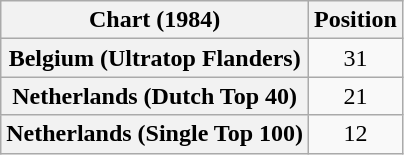<table class="wikitable sortable plainrowheaders" style="text-align:center">
<tr>
<th scope="col">Chart (1984)</th>
<th scope="col">Position</th>
</tr>
<tr>
<th scope="row">Belgium (Ultratop Flanders)</th>
<td>31</td>
</tr>
<tr>
<th scope="row">Netherlands (Dutch Top 40)</th>
<td>21</td>
</tr>
<tr>
<th scope="row">Netherlands (Single Top 100)</th>
<td>12</td>
</tr>
</table>
